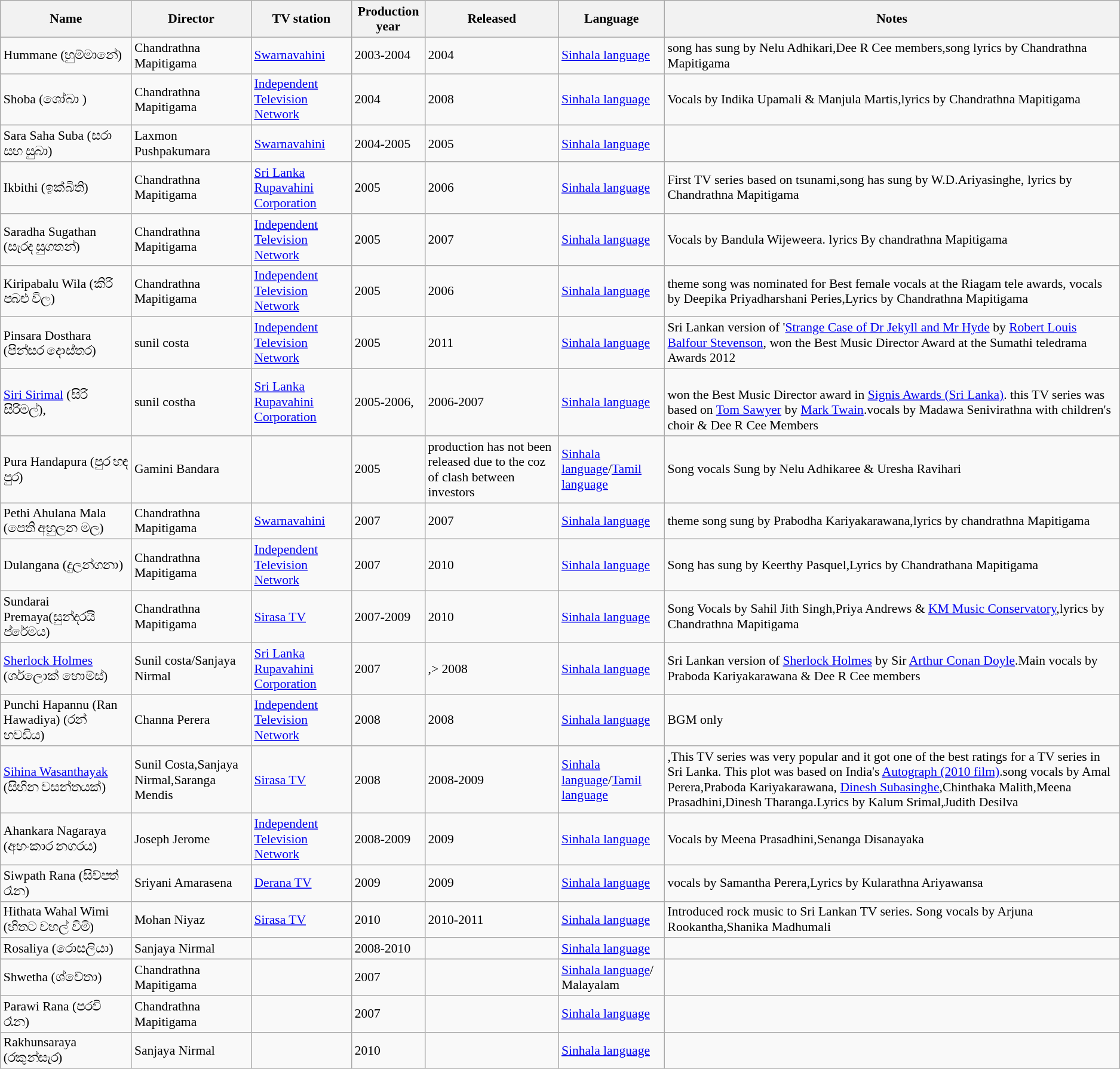<table class="wikitable" style="font-size: 90%;">
<tr>
<th>Name</th>
<th>Director</th>
<th>TV station</th>
<th>Production year</th>
<th>Released</th>
<th>Language</th>
<th>Notes</th>
</tr>
<tr>
<td>Hummane (හුම්මානේ)</td>
<td>Chandrathna Mapitigama</td>
<td><a href='#'>Swarnavahini</a></td>
<td>2003-2004</td>
<td>2004</td>
<td><a href='#'>Sinhala language</a></td>
<td>song has sung by Nelu Adhikari,Dee R Cee members,song lyrics by Chandrathna Mapitigama</td>
</tr>
<tr>
<td>Shoba (ශෝබා )</td>
<td>Chandrathna Mapitigama</td>
<td><a href='#'>Independent Television Network</a></td>
<td>2004</td>
<td>2008</td>
<td><a href='#'>Sinhala language</a></td>
<td>Vocals by Indika Upamali & Manjula Martis,lyrics by Chandrathna Mapitigama</td>
</tr>
<tr>
<td>Sara Saha Suba (සරා සහ සුබා)</td>
<td>Laxmon Pushpakumara</td>
<td><a href='#'>Swarnavahini</a></td>
<td>2004-2005</td>
<td> 2005</td>
<td><a href='#'>Sinhala language</a></td>
<td></td>
</tr>
<tr>
<td>Ikbithi (ඉක්බිති)</td>
<td>Chandrathna Mapitigama</td>
<td><a href='#'>Sri Lanka Rupavahini Corporation</a></td>
<td>2005</td>
<td>2006</td>
<td><a href='#'>Sinhala language</a></td>
<td>First TV series based on tsunami,song has sung by W.D.Ariyasinghe, lyrics by Chandrathna Mapitigama</td>
</tr>
<tr>
<td>Saradha Sugathan (සැරද සුගතන්)</td>
<td>Chandrathna Mapitigama</td>
<td><a href='#'>Independent Television Network</a></td>
<td>2005</td>
<td>2007</td>
<td><a href='#'>Sinhala language</a></td>
<td>Vocals by Bandula Wijeweera. lyrics By chandrathna Mapitigama</td>
</tr>
<tr>
<td>Kiripabalu Wila (කිරි පබළු විල)</td>
<td>Chandrathna Mapitigama</td>
<td><a href='#'>Independent Television Network</a></td>
<td>2005</td>
<td> 2006</td>
<td><a href='#'>Sinhala language</a></td>
<td>theme song was nominated for Best female vocals at the Riagam tele awards, vocals by Deepika Priyadharshani Peries,Lyrics by Chandrathna Mapitigama</td>
</tr>
<tr>
<td>Pinsara Dosthara (පින්සර දොස්තර)</td>
<td> sunil costa</td>
<td><a href='#'>Independent Television Network</a></td>
<td>2005</td>
<td> 2011</td>
<td><a href='#'>Sinhala language</a></td>
<td> Sri Lankan version of '<a href='#'>Strange Case of Dr Jekyll and Mr Hyde</a> by <a href='#'>Robert Louis Balfour Stevenson</a>, won the Best Music Director Award at the Sumathi teledrama Awards 2012</td>
</tr>
<tr>
<td><a href='#'>Siri Sirimal</a> (සිරි සිරිමල්),</td>
<td>sunil costha</td>
<td><a href='#'>Sri Lanka Rupavahini Corporation</a></td>
<td>2005-2006,</td>
<td>2006-2007</td>
<td><a href='#'>Sinhala language</a></td>
<td><br>won the Best Music Director award in <a href='#'>Signis Awards (Sri Lanka)</a>. this TV series was based on <a href='#'>Tom Sawyer</a> by <a href='#'>Mark Twain</a>.vocals by Madawa Senivirathna with children's choir & Dee R Cee Members</td>
</tr>
<tr>
<td>Pura Handapura (පුර හඳ පුර)</td>
<td>Gamini Bandara</td>
<td></td>
<td>2005</td>
<td>production has not been released due to the coz of clash between investors</td>
<td><a href='#'>Sinhala language</a>/<a href='#'>Tamil language</a></td>
<td>Song vocals Sung by Nelu Adhikaree & Uresha Ravihari</td>
</tr>
<tr>
<td>Pethi Ahulana Mala (පෙති අහුලන මල)</td>
<td>Chandrathna Mapitigama</td>
<td><a href='#'>Swarnavahini</a></td>
<td>2007</td>
<td>2007</td>
<td><a href='#'>Sinhala language</a></td>
<td>theme song sung by Prabodha Kariyakarawana,lyrics by chandrathna Mapitigama</td>
</tr>
<tr>
<td>Dulangana (දුලන්ගනා)</td>
<td>Chandrathna Mapitigama</td>
<td><a href='#'>Independent Television Network</a></td>
<td>2007</td>
<td>2010</td>
<td><a href='#'>Sinhala language</a></td>
<td>Song has sung by Keerthy Pasquel,Lyrics by Chandrathana Mapitigama</td>
</tr>
<tr>
<td>Sundarai Premaya(සුන්දරයි ප්රේමය)</td>
<td>Chandrathna Mapitigama</td>
<td><a href='#'>Sirasa TV</a></td>
<td>2007-2009</td>
<td>2010</td>
<td><a href='#'>Sinhala language</a></td>
<td>Song Vocals by Sahil Jith Singh,Priya Andrews & <a href='#'>KM Music Conservatory</a>,lyrics by Chandrathna Mapitigama</td>
</tr>
<tr>
<td><a href='#'>Sherlock Holmes</a> (ශර්ලොක් හොම්ස්)</td>
<td>Sunil costa/Sanjaya Nirmal</td>
<td><a href='#'>Sri Lanka Rupavahini Corporation</a></td>
<td>2007</td>
<td>,> 2008</td>
<td><a href='#'>Sinhala language</a></td>
<td>Sri Lankan version of <a href='#'>Sherlock Holmes</a> by Sir <a href='#'>Arthur Conan Doyle</a>.Main vocals by Praboda Kariyakarawana & Dee R Cee members</td>
</tr>
<tr>
<td>Punchi Hapannu (Ran Hawadiya) (රන් හවඩිය)</td>
<td>Channa Perera</td>
<td><a href='#'>Independent Television Network</a></td>
<td>2008</td>
<td>2008</td>
<td><a href='#'>Sinhala language</a></td>
<td>BGM only</td>
</tr>
<tr>
<td><a href='#'>Sihina Wasanthayak</a> (සිහින වසන්තයක්)</td>
<td>Sunil Costa,Sanjaya Nirmal,Saranga Mendis</td>
<td><a href='#'>Sirasa TV</a></td>
<td>2008</td>
<td>2008-2009</td>
<td><a href='#'>Sinhala language</a>/<a href='#'>Tamil language</a></td>
<td>,This TV series was very popular and it got one of the best ratings for a TV series in Sri Lanka. This plot was based on India's <a href='#'>Autograph (2010 film)</a>.song vocals by Amal Perera,Praboda Kariyakarawana, <a href='#'>Dinesh Subasinghe</a>,Chinthaka Malith,Meena Prasadhini,Dinesh Tharanga.Lyrics by Kalum Srimal,Judith Desilva</td>
</tr>
<tr>
<td>Ahankara Nagaraya (අහංකාර නගරය)</td>
<td>Joseph Jerome</td>
<td><a href='#'>Independent Television Network</a></td>
<td>2008-2009</td>
<td>2009</td>
<td><a href='#'>Sinhala language</a></td>
<td>Vocals by Meena Prasadhini,Senanga Disanayaka</td>
</tr>
<tr>
<td>Siwpath Rana (සිව්පත් රෑන)</td>
<td>Sriyani Amarasena</td>
<td><a href='#'>Derana TV</a></td>
<td>2009</td>
<td>2009</td>
<td><a href='#'>Sinhala language</a></td>
<td>vocals by Samantha Perera,Lyrics by Kularathna Ariyawansa</td>
</tr>
<tr>
<td>Hithata Wahal Wimi (හිතට වහල් විමි)</td>
<td>Mohan Niyaz</td>
<td><a href='#'>Sirasa TV</a></td>
<td> 2010</td>
<td> 2010-2011</td>
<td><a href='#'>Sinhala language</a></td>
<td>Introduced rock music to Sri Lankan TV series. Song vocals by Arjuna Rookantha,Shanika Madhumali</td>
</tr>
<tr>
<td>Rosaliya (රොසලියා)</td>
<td>Sanjaya Nirmal</td>
<td></td>
<td>2008-2010</td>
<td></td>
<td><a href='#'>Sinhala language</a></td>
<td></td>
</tr>
<tr>
<td>Shwetha (ශ්වේතා)</td>
<td>Chandrathna Mapitigama</td>
<td></td>
<td>2007</td>
<td></td>
<td><a href='#'>Sinhala language</a>/ Malayalam</td>
<td></td>
</tr>
<tr>
<td>Parawi Rana (පරවි රෑන)</td>
<td>Chandrathna Mapitigama</td>
<td></td>
<td>2007</td>
<td></td>
<td><a href='#'>Sinhala language</a></td>
<td></td>
</tr>
<tr>
<td>Rakhunsaraya (රකුන්සැර)</td>
<td>Sanjaya Nirmal</td>
<td></td>
<td>2010</td>
<td></td>
<td><a href='#'>Sinhala language</a></td>
<td></td>
</tr>
</table>
